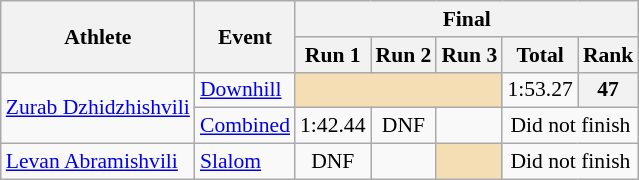<table class="wikitable" style="font-size:90%">
<tr>
<th rowspan="2">Athlete</th>
<th rowspan="2">Event</th>
<th colspan="5">Final</th>
</tr>
<tr>
<th>Run 1</th>
<th>Run 2</th>
<th>Run 3</th>
<th>Total</th>
<th>Rank</th>
</tr>
<tr>
<td rowspan=2><a href='#'>Zurab Dzhidzhishvili</a></td>
<td><a href='#'>Downhill</a></td>
<td colspan=3 bgcolor="wheat"></td>
<td align="center">1:53.27</td>
<th align="center">47</th>
</tr>
<tr>
<td><a href='#'>Combined</a></td>
<td align="center">1:42.44</td>
<td align="center">DNF</td>
<td align="center"></td>
<td align="center" colspan=2>Did not finish</td>
</tr>
<tr>
<td><a href='#'>Levan Abramishvili</a></td>
<td><a href='#'>Slalom</a></td>
<td align="center">DNF</td>
<td align="center"></td>
<td colspan=1 bgcolor="wheat"></td>
<td align="center" colspan=2>Did not finish</td>
</tr>
</table>
